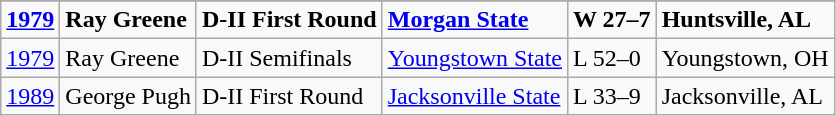<table class="wikitable">
<tr>
</tr>
<tr>
<td><strong><a href='#'>1979</a></strong></td>
<td><strong>Ray Greene</strong></td>
<td><strong>D-II First Round</strong></td>
<td><strong><a href='#'>Morgan State</a></strong></td>
<td><strong>W 27–7</strong></td>
<td><strong>Huntsville, AL</strong></td>
</tr>
<tr>
<td><a href='#'>1979</a></td>
<td>Ray Greene</td>
<td>D-II Semifinals</td>
<td><a href='#'>Youngstown State</a></td>
<td>L 52–0</td>
<td>Youngstown, OH</td>
</tr>
<tr>
<td><a href='#'>1989</a></td>
<td>George Pugh</td>
<td>D-II First Round</td>
<td><a href='#'>Jacksonville State</a></td>
<td>L 33–9</td>
<td>Jacksonville, AL</td>
</tr>
</table>
